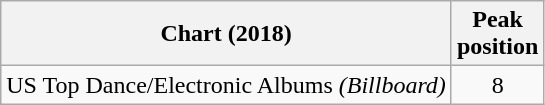<table class="wikitable">
<tr>
<th>Chart (2018)</th>
<th>Peak<br>position</th>
</tr>
<tr>
<td>US Top Dance/Electronic Albums <em>(Billboard)</em></td>
<td align=center>8</td>
</tr>
</table>
